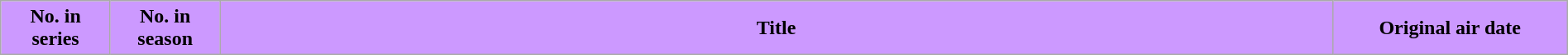<table class="wikitable plainrowheaders" style="width:100%; margin:auto; background:#fff;">
<tr>
<th scope="col" style="background:#CC99FF; color:#000; width:7%;">No. in<br>series</th>
<th scope="col" style="background:#CC99FF; color:#000; width:7%;">No. in<br>season</th>
<th scope="col" style="background:#CC99FF; color:#000;">Title</th>
<th scope="col" style="background:#CC99FF; color:#000; width:15%;">Original air date<br>










</th>
</tr>
</table>
